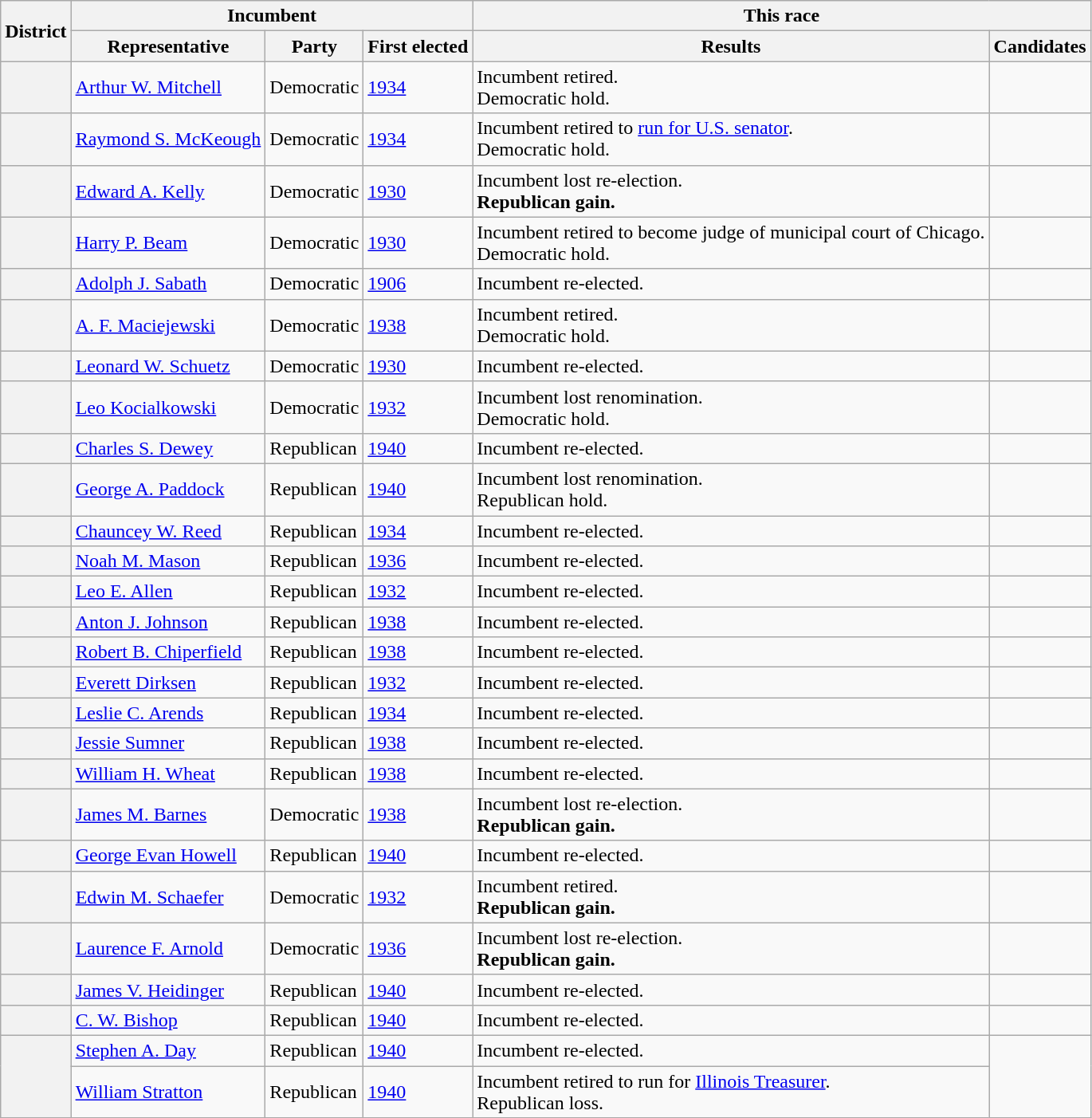<table class=wikitable>
<tr>
<th rowspan=2>District</th>
<th colspan=3>Incumbent</th>
<th colspan=2>This race</th>
</tr>
<tr>
<th>Representative</th>
<th>Party</th>
<th>First elected</th>
<th>Results</th>
<th>Candidates</th>
</tr>
<tr>
<th></th>
<td><a href='#'>Arthur W. Mitchell</a></td>
<td>Democratic</td>
<td><a href='#'>1934</a></td>
<td>Incumbent retired.<br>Democratic hold.</td>
<td nowrap></td>
</tr>
<tr>
<th></th>
<td><a href='#'>Raymond S. McKeough</a></td>
<td>Democratic</td>
<td><a href='#'>1934</a></td>
<td>Incumbent retired to <a href='#'>run for U.S. senator</a>.<br>Democratic hold.</td>
<td nowrap></td>
</tr>
<tr>
<th></th>
<td><a href='#'>Edward A. Kelly</a></td>
<td>Democratic</td>
<td><a href='#'>1930</a></td>
<td>Incumbent lost re-election.<br><strong>Republican gain.</strong></td>
<td nowrap></td>
</tr>
<tr>
<th></th>
<td><a href='#'>Harry P. Beam</a></td>
<td>Democratic</td>
<td><a href='#'>1930</a></td>
<td>Incumbent retired to become judge of municipal court of Chicago.<br>Democratic hold.</td>
<td nowrap></td>
</tr>
<tr>
<th></th>
<td><a href='#'>Adolph J. Sabath</a></td>
<td>Democratic</td>
<td><a href='#'>1906</a></td>
<td>Incumbent re-elected.</td>
<td nowrap></td>
</tr>
<tr>
<th></th>
<td><a href='#'>A. F. Maciejewski</a></td>
<td>Democratic</td>
<td><a href='#'>1938</a></td>
<td>Incumbent retired.<br>Democratic hold.</td>
<td nowrap></td>
</tr>
<tr>
<th></th>
<td><a href='#'>Leonard W. Schuetz</a></td>
<td>Democratic</td>
<td><a href='#'>1930</a></td>
<td>Incumbent re-elected.</td>
<td nowrap></td>
</tr>
<tr>
<th></th>
<td><a href='#'>Leo Kocialkowski</a></td>
<td>Democratic</td>
<td><a href='#'>1932</a></td>
<td>Incumbent lost renomination.<br>Democratic hold.</td>
<td nowrap></td>
</tr>
<tr>
<th></th>
<td><a href='#'>Charles S. Dewey</a></td>
<td>Republican</td>
<td><a href='#'>1940</a></td>
<td>Incumbent re-elected.</td>
<td nowrap></td>
</tr>
<tr>
<th></th>
<td><a href='#'>George A. Paddock</a></td>
<td>Republican</td>
<td><a href='#'>1940</a></td>
<td>Incumbent lost renomination.<br>Republican hold.</td>
<td nowrap></td>
</tr>
<tr>
<th></th>
<td><a href='#'>Chauncey W. Reed</a></td>
<td>Republican</td>
<td><a href='#'>1934</a></td>
<td>Incumbent re-elected.</td>
<td nowrap></td>
</tr>
<tr>
<th></th>
<td><a href='#'>Noah M. Mason</a></td>
<td>Republican</td>
<td><a href='#'>1936</a></td>
<td>Incumbent re-elected.</td>
<td nowrap></td>
</tr>
<tr>
<th></th>
<td><a href='#'>Leo E. Allen</a></td>
<td>Republican</td>
<td><a href='#'>1932</a></td>
<td>Incumbent re-elected.</td>
<td nowrap></td>
</tr>
<tr>
<th></th>
<td><a href='#'>Anton J. Johnson</a></td>
<td>Republican</td>
<td><a href='#'>1938</a></td>
<td>Incumbent re-elected.</td>
<td nowrap></td>
</tr>
<tr>
<th></th>
<td><a href='#'>Robert B. Chiperfield</a></td>
<td>Republican</td>
<td><a href='#'>1938</a></td>
<td>Incumbent re-elected.</td>
<td nowrap></td>
</tr>
<tr>
<th></th>
<td><a href='#'>Everett Dirksen</a></td>
<td>Republican</td>
<td><a href='#'>1932</a></td>
<td>Incumbent re-elected.</td>
<td nowrap></td>
</tr>
<tr>
<th></th>
<td><a href='#'>Leslie C. Arends</a></td>
<td>Republican</td>
<td><a href='#'>1934</a></td>
<td>Incumbent re-elected.</td>
<td nowrap></td>
</tr>
<tr>
<th></th>
<td><a href='#'>Jessie Sumner</a></td>
<td>Republican</td>
<td><a href='#'>1938</a></td>
<td>Incumbent re-elected.</td>
<td nowrap></td>
</tr>
<tr>
<th></th>
<td><a href='#'>William H. Wheat</a></td>
<td>Republican</td>
<td><a href='#'>1938</a></td>
<td>Incumbent re-elected.</td>
<td nowrap></td>
</tr>
<tr>
<th></th>
<td><a href='#'>James M. Barnes</a></td>
<td>Democratic</td>
<td><a href='#'>1938</a></td>
<td>Incumbent lost re-election.<br><strong>Republican gain.</strong></td>
<td nowrap></td>
</tr>
<tr>
<th></th>
<td><a href='#'>George Evan Howell</a></td>
<td>Republican</td>
<td><a href='#'>1940</a></td>
<td>Incumbent re-elected.</td>
<td nowrap></td>
</tr>
<tr>
<th></th>
<td><a href='#'>Edwin M. Schaefer</a></td>
<td>Democratic</td>
<td><a href='#'>1932</a></td>
<td>Incumbent retired.<br><strong>Republican gain.</strong></td>
<td nowrap></td>
</tr>
<tr>
<th></th>
<td><a href='#'>Laurence F. Arnold</a></td>
<td>Democratic</td>
<td><a href='#'>1936</a></td>
<td>Incumbent lost re-election.<br><strong>Republican gain.</strong></td>
<td nowrap></td>
</tr>
<tr>
<th></th>
<td><a href='#'>James V. Heidinger</a></td>
<td>Republican</td>
<td><a href='#'>1940</a></td>
<td>Incumbent re-elected.</td>
<td nowrap></td>
</tr>
<tr>
<th></th>
<td><a href='#'>C. W. Bishop</a></td>
<td>Republican</td>
<td><a href='#'>1940</a></td>
<td>Incumbent re-elected.</td>
<td nowrap></td>
</tr>
<tr>
<th rowspan=2></th>
<td><a href='#'>Stephen A. Day</a></td>
<td>Republican</td>
<td><a href='#'>1940</a></td>
<td>Incumbent re-elected.</td>
<td rowspan=2 nowrap></td>
</tr>
<tr>
<td><a href='#'>William Stratton</a></td>
<td>Republican</td>
<td><a href='#'>1940</a></td>
<td>Incumbent retired to run for <a href='#'>Illinois Treasurer</a>.<br>Republican loss.</td>
</tr>
</table>
